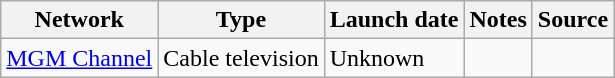<table class="wikitable sortable">
<tr>
<th>Network</th>
<th>Type</th>
<th>Launch date</th>
<th>Notes</th>
<th>Source</th>
</tr>
<tr>
<td><a href='#'>MGM Channel</a></td>
<td>Cable television</td>
<td>Unknown</td>
<td></td>
<td></td>
</tr>
</table>
